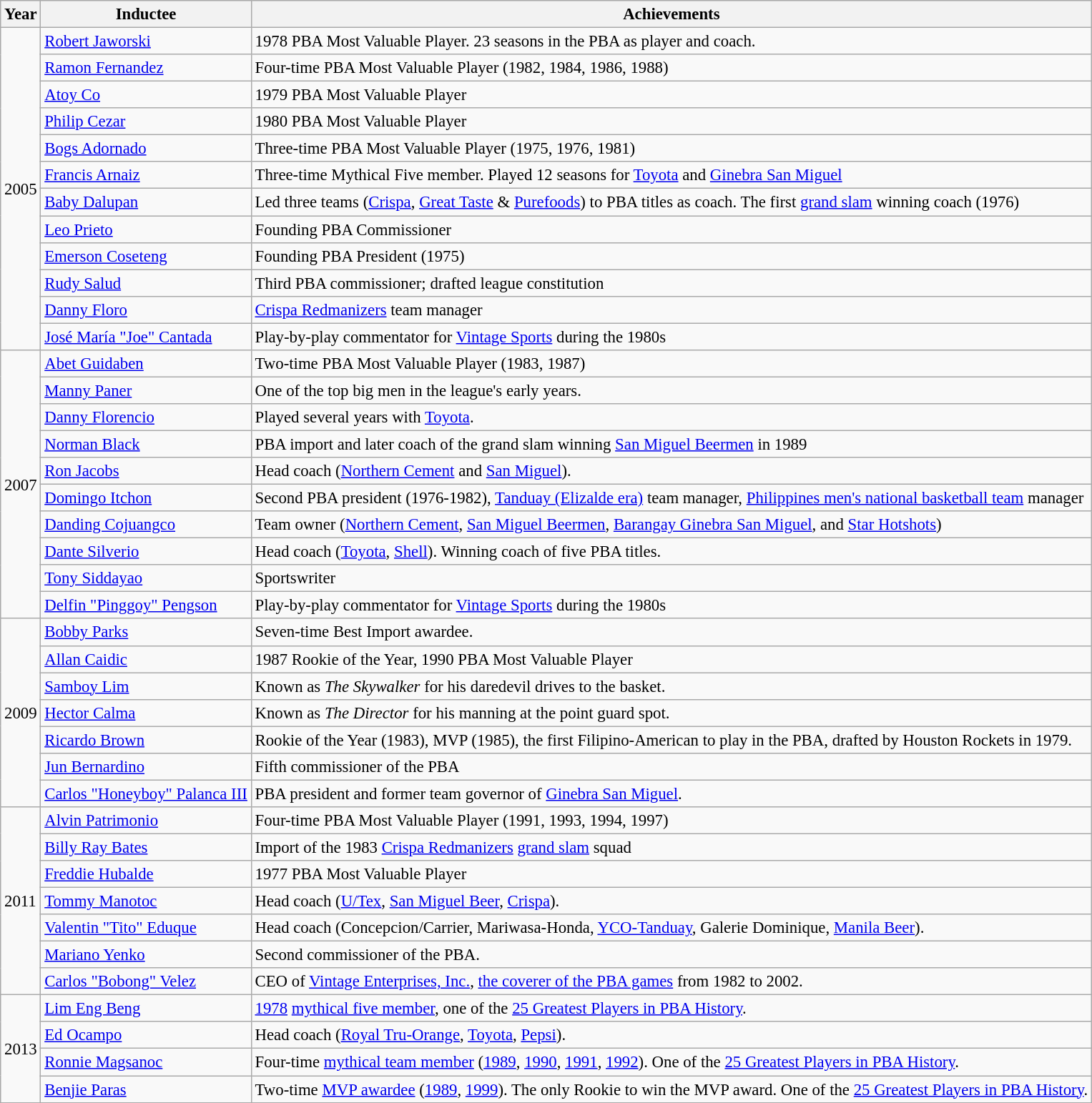<table class="wikitable sortable" style="font-size: 95%">
<tr>
<th><strong>Year</strong></th>
<th><strong>Inductee</strong></th>
<th class="unsortable"><strong>Achievements</strong></th>
</tr>
<tr>
<td rowspan=12>2005</td>
<td><a href='#'>Robert Jaworski</a></td>
<td>1978 PBA Most Valuable Player. 23 seasons in the PBA as player and coach.</td>
</tr>
<tr>
<td><a href='#'>Ramon Fernandez</a></td>
<td>Four-time PBA Most Valuable Player (1982, 1984, 1986, 1988)</td>
</tr>
<tr>
<td><a href='#'>Atoy Co</a></td>
<td>1979 PBA Most Valuable Player</td>
</tr>
<tr>
<td><a href='#'>Philip Cezar</a></td>
<td>1980 PBA Most Valuable Player</td>
</tr>
<tr>
<td><a href='#'>Bogs Adornado</a></td>
<td>Three-time PBA Most Valuable Player (1975, 1976, 1981)</td>
</tr>
<tr>
<td><a href='#'>Francis Arnaiz</a></td>
<td>Three-time Mythical Five member. Played 12 seasons for <a href='#'>Toyota</a> and <a href='#'>Ginebra San Miguel</a></td>
</tr>
<tr>
<td><a href='#'>Baby Dalupan</a></td>
<td>Led three teams (<a href='#'>Crispa</a>, <a href='#'>Great Taste</a> & <a href='#'>Purefoods</a>) to PBA titles as coach. The first <a href='#'>grand slam</a> winning coach (1976)</td>
</tr>
<tr>
<td><a href='#'>Leo Prieto</a></td>
<td>Founding PBA Commissioner</td>
</tr>
<tr>
<td><a href='#'>Emerson Coseteng</a></td>
<td>Founding PBA President (1975)</td>
</tr>
<tr>
<td><a href='#'>Rudy Salud</a></td>
<td>Third PBA commissioner; drafted league constitution</td>
</tr>
<tr>
<td><a href='#'>Danny Floro</a></td>
<td><a href='#'>Crispa Redmanizers</a> team manager</td>
</tr>
<tr>
<td><a href='#'>José María "Joe" Cantada</a></td>
<td>Play-by-play commentator for <a href='#'>Vintage Sports</a> during the 1980s</td>
</tr>
<tr>
<td rowspan=10>2007</td>
<td><a href='#'>Abet Guidaben</a></td>
<td>Two-time PBA Most Valuable Player (1983, 1987)</td>
</tr>
<tr>
<td><a href='#'>Manny Paner</a></td>
<td>One of the top big men in the league's early years.</td>
</tr>
<tr>
<td><a href='#'>Danny Florencio</a></td>
<td>Played several years with <a href='#'>Toyota</a>.</td>
</tr>
<tr>
<td><a href='#'>Norman Black</a></td>
<td>PBA import and later coach of the grand slam winning <a href='#'>San Miguel Beermen</a> in 1989</td>
</tr>
<tr>
<td><a href='#'>Ron Jacobs</a></td>
<td>Head coach (<a href='#'>Northern Cement</a> and <a href='#'>San Miguel</a>).</td>
</tr>
<tr>
<td><a href='#'>Domingo Itchon</a></td>
<td>Second PBA president (1976-1982), <a href='#'>Tanduay (Elizalde era)</a> team manager, <a href='#'>Philippines men's national basketball team</a> manager</td>
</tr>
<tr>
<td><a href='#'>Danding Cojuangco</a></td>
<td>Team owner (<a href='#'>Northern Cement</a>, <a href='#'>San Miguel Beermen</a>, <a href='#'>Barangay Ginebra San Miguel</a>, and <a href='#'>Star Hotshots</a>)</td>
</tr>
<tr>
<td><a href='#'>Dante Silverio</a></td>
<td>Head coach (<a href='#'>Toyota</a>, <a href='#'>Shell</a>). Winning coach of five PBA titles.</td>
</tr>
<tr>
<td><a href='#'>Tony Siddayao</a></td>
<td>Sportswriter</td>
</tr>
<tr>
<td><a href='#'>Delfin "Pinggoy" Pengson</a></td>
<td>Play-by-play commentator for <a href='#'>Vintage Sports</a> during the 1980s</td>
</tr>
<tr>
<td rowspan=7>2009</td>
<td><a href='#'>Bobby Parks</a></td>
<td>Seven-time Best Import awardee.</td>
</tr>
<tr>
<td><a href='#'>Allan Caidic</a></td>
<td>1987 Rookie of the Year, 1990 PBA Most Valuable Player</td>
</tr>
<tr>
<td><a href='#'>Samboy Lim</a></td>
<td>Known as <em>The Skywalker</em> for his daredevil drives to the basket.</td>
</tr>
<tr>
<td><a href='#'>Hector Calma</a></td>
<td>Known as <em>The Director</em> for his manning at the point guard spot.</td>
</tr>
<tr>
<td><a href='#'>Ricardo Brown</a></td>
<td>Rookie of the Year (1983), MVP (1985), the first Filipino-American to play in the PBA, drafted by Houston Rockets in 1979.</td>
</tr>
<tr>
<td><a href='#'>Jun Bernardino</a></td>
<td>Fifth commissioner of the PBA</td>
</tr>
<tr>
<td><a href='#'>Carlos "Honeyboy" Palanca III</a></td>
<td>PBA president and former team governor of <a href='#'>Ginebra San Miguel</a>.</td>
</tr>
<tr>
<td rowspan=7>2011</td>
<td><a href='#'>Alvin Patrimonio</a></td>
<td>Four-time PBA Most Valuable Player (1991, 1993, 1994, 1997)</td>
</tr>
<tr>
<td><a href='#'>Billy Ray Bates</a></td>
<td>Import of the 1983 <a href='#'>Crispa Redmanizers</a> <a href='#'>grand slam</a> squad</td>
</tr>
<tr>
<td><a href='#'>Freddie Hubalde</a></td>
<td>1977 PBA Most Valuable Player</td>
</tr>
<tr>
<td><a href='#'>Tommy Manotoc</a></td>
<td>Head coach (<a href='#'>U/Tex</a>, <a href='#'>San Miguel Beer</a>, <a href='#'>Crispa</a>).</td>
</tr>
<tr>
<td><a href='#'>Valentin "Tito" Eduque</a></td>
<td>Head coach (Concepcion/Carrier, Mariwasa-Honda, <a href='#'>YCO-Tanduay</a>, Galerie Dominique, <a href='#'>Manila Beer</a>).</td>
</tr>
<tr>
<td><a href='#'>Mariano Yenko</a></td>
<td>Second commissioner of the PBA.</td>
</tr>
<tr>
<td><a href='#'>Carlos "Bobong" Velez</a></td>
<td>CEO of <a href='#'>Vintage Enterprises, Inc.</a>, <a href='#'>the coverer of the PBA games</a> from 1982 to 2002.</td>
</tr>
<tr>
<td rowspan=4>2013</td>
<td><a href='#'>Lim Eng Beng</a></td>
<td><a href='#'>1978</a> <a href='#'>mythical five member</a>, one of the <a href='#'>25 Greatest Players in PBA History</a>.</td>
</tr>
<tr>
<td><a href='#'>Ed Ocampo</a></td>
<td>Head coach (<a href='#'>Royal Tru-Orange</a>, <a href='#'>Toyota</a>, <a href='#'>Pepsi</a>).</td>
</tr>
<tr>
<td><a href='#'>Ronnie Magsanoc</a></td>
<td>Four-time <a href='#'>mythical team member</a> (<a href='#'>1989</a>, <a href='#'>1990</a>, <a href='#'>1991</a>, <a href='#'>1992</a>). One of the <a href='#'>25 Greatest Players in PBA History</a>.</td>
</tr>
<tr>
<td><a href='#'>Benjie Paras</a></td>
<td>Two-time <a href='#'>MVP awardee</a> (<a href='#'>1989</a>, <a href='#'>1999</a>). The only Rookie to win the MVP award. One of the <a href='#'>25 Greatest Players in PBA History</a>.</td>
</tr>
<tr>
</tr>
</table>
